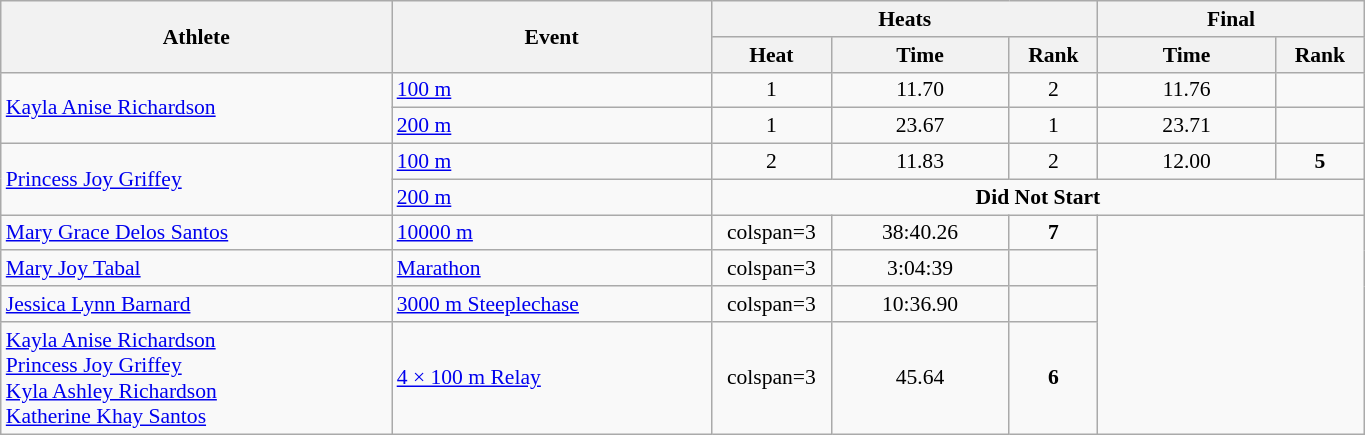<table class="wikitable" width="72%" style="text-align:center; font-size:90%">
<tr>
<th rowspan="2" width="22%">Athlete</th>
<th rowspan="2" width="18%">Event</th>
<th colspan="3" width="20%">Heats</th>
<th colspan="2" width="15%">Final</th>
</tr>
<tr>
<th width="5%">Heat</th>
<th width="10%">Time</th>
<th>Rank</th>
<th width="10%">Time</th>
<th>Rank</th>
</tr>
<tr>
<td rowspan="2" align="left"><a href='#'>Kayla Anise Richardson</a></td>
<td style="text-align:left;"><a href='#'>100 m</a></td>
<td>1</td>
<td>11.70</td>
<td>2 <strong></strong></td>
<td>11.76</td>
<td></td>
</tr>
<tr>
<td style="text-align:left;"><a href='#'>200 m</a></td>
<td>1</td>
<td>23.67</td>
<td>1 <strong></strong></td>
<td>23.71</td>
<td></td>
</tr>
<tr>
<td rowspan="2" align="left"><a href='#'>Princess Joy Griffey</a></td>
<td style="text-align:left;"><a href='#'>100 m</a></td>
<td>2</td>
<td>11.83</td>
<td>2 <strong></strong></td>
<td>12.00</td>
<td><strong>5</strong></td>
</tr>
<tr>
<td style="text-align:left;"><a href='#'>200 m</a></td>
<td colspan = 5><strong>Did Not Start</strong></td>
</tr>
<tr>
<td style="text-align:left;"><a href='#'>Mary Grace Delos Santos</a></td>
<td style="text-align:left;"><a href='#'>10000 m</a></td>
<td>colspan=3 </td>
<td>38:40.26</td>
<td><strong>7</strong></td>
</tr>
<tr>
<td style="text-align:left;"><a href='#'>Mary Joy Tabal</a></td>
<td style="text-align:left;"><a href='#'>Marathon</a></td>
<td>colspan=3 </td>
<td>3:04:39</td>
<td></td>
</tr>
<tr>
<td style="text-align:left;"><a href='#'>Jessica Lynn Barnard</a></td>
<td style="text-align:left;"><a href='#'>3000 m Steeplechase</a></td>
<td>colspan=3 </td>
<td>10:36.90</td>
<td></td>
</tr>
<tr>
<td style="text-align:left;"><a href='#'>Kayla Anise Richardson</a><br><a href='#'>Princess Joy Griffey</a><br><a href='#'>Kyla Ashley Richardson</a><br><a href='#'>Katherine Khay Santos</a></td>
<td style="text-align:left;"><a href='#'>4 × 100 m Relay</a></td>
<td>colspan=3 </td>
<td>45.64</td>
<td><strong>6</strong></td>
</tr>
</table>
